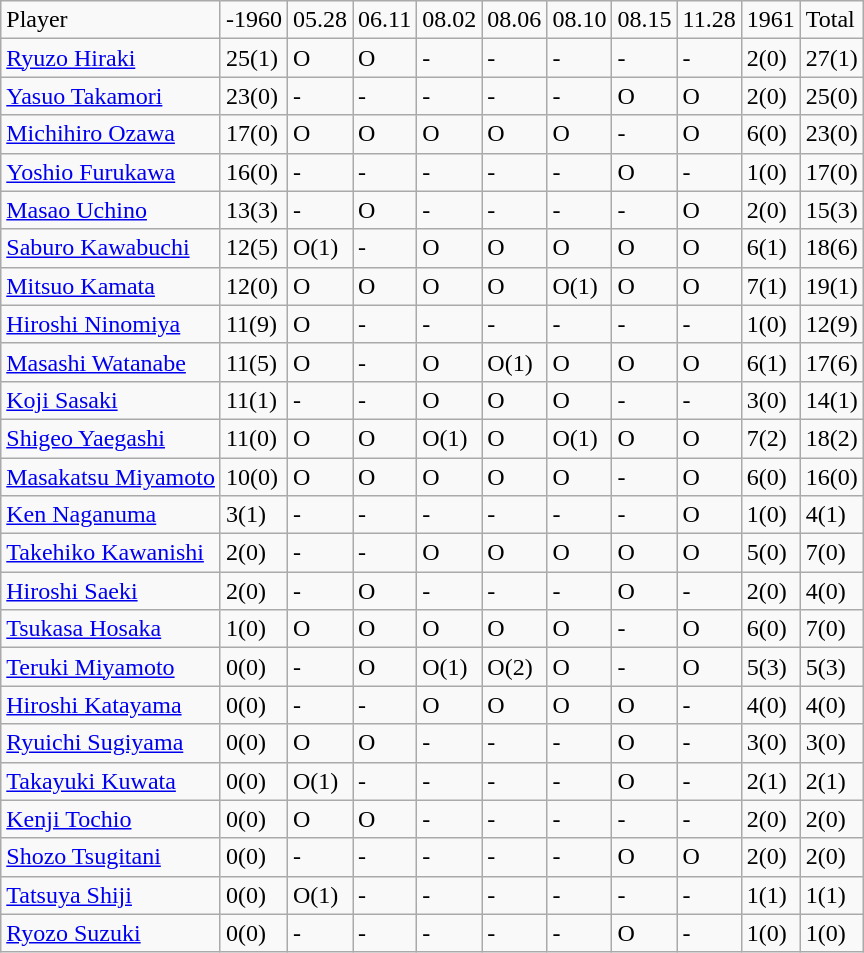<table class="wikitable" style="text-align:left;">
<tr>
<td>Player</td>
<td>-1960</td>
<td>05.28</td>
<td>06.11</td>
<td>08.02</td>
<td>08.06</td>
<td>08.10</td>
<td>08.15</td>
<td>11.28</td>
<td>1961</td>
<td>Total</td>
</tr>
<tr>
<td><a href='#'>Ryuzo Hiraki</a></td>
<td>25(1)</td>
<td>O</td>
<td>O</td>
<td>-</td>
<td>-</td>
<td>-</td>
<td>-</td>
<td>-</td>
<td>2(0)</td>
<td>27(1)</td>
</tr>
<tr>
<td><a href='#'>Yasuo Takamori</a></td>
<td>23(0)</td>
<td>-</td>
<td>-</td>
<td>-</td>
<td>-</td>
<td>-</td>
<td>O</td>
<td>O</td>
<td>2(0)</td>
<td>25(0)</td>
</tr>
<tr>
<td><a href='#'>Michihiro Ozawa</a></td>
<td>17(0)</td>
<td>O</td>
<td>O</td>
<td>O</td>
<td>O</td>
<td>O</td>
<td>-</td>
<td>O</td>
<td>6(0)</td>
<td>23(0)</td>
</tr>
<tr>
<td><a href='#'>Yoshio Furukawa</a></td>
<td>16(0)</td>
<td>-</td>
<td>-</td>
<td>-</td>
<td>-</td>
<td>-</td>
<td>O</td>
<td>-</td>
<td>1(0)</td>
<td>17(0)</td>
</tr>
<tr>
<td><a href='#'>Masao Uchino</a></td>
<td>13(3)</td>
<td>-</td>
<td>O</td>
<td>-</td>
<td>-</td>
<td>-</td>
<td>-</td>
<td>O</td>
<td>2(0)</td>
<td>15(3)</td>
</tr>
<tr>
<td><a href='#'>Saburo Kawabuchi</a></td>
<td>12(5)</td>
<td>O(1)</td>
<td>-</td>
<td>O</td>
<td>O</td>
<td>O</td>
<td>O</td>
<td>O</td>
<td>6(1)</td>
<td>18(6)</td>
</tr>
<tr>
<td><a href='#'>Mitsuo Kamata</a></td>
<td>12(0)</td>
<td>O</td>
<td>O</td>
<td>O</td>
<td>O</td>
<td>O(1)</td>
<td>O</td>
<td>O</td>
<td>7(1)</td>
<td>19(1)</td>
</tr>
<tr>
<td><a href='#'>Hiroshi Ninomiya</a></td>
<td>11(9)</td>
<td>O</td>
<td>-</td>
<td>-</td>
<td>-</td>
<td>-</td>
<td>-</td>
<td>-</td>
<td>1(0)</td>
<td>12(9)</td>
</tr>
<tr>
<td><a href='#'>Masashi Watanabe</a></td>
<td>11(5)</td>
<td>O</td>
<td>-</td>
<td>O</td>
<td>O(1)</td>
<td>O</td>
<td>O</td>
<td>O</td>
<td>6(1)</td>
<td>17(6)</td>
</tr>
<tr>
<td><a href='#'>Koji Sasaki</a></td>
<td>11(1)</td>
<td>-</td>
<td>-</td>
<td>O</td>
<td>O</td>
<td>O</td>
<td>-</td>
<td>-</td>
<td>3(0)</td>
<td>14(1)</td>
</tr>
<tr>
<td><a href='#'>Shigeo Yaegashi</a></td>
<td>11(0)</td>
<td>O</td>
<td>O</td>
<td>O(1)</td>
<td>O</td>
<td>O(1)</td>
<td>O</td>
<td>O</td>
<td>7(2)</td>
<td>18(2)</td>
</tr>
<tr>
<td><a href='#'>Masakatsu Miyamoto</a></td>
<td>10(0)</td>
<td>O</td>
<td>O</td>
<td>O</td>
<td>O</td>
<td>O</td>
<td>-</td>
<td>O</td>
<td>6(0)</td>
<td>16(0)</td>
</tr>
<tr>
<td><a href='#'>Ken Naganuma</a></td>
<td>3(1)</td>
<td>-</td>
<td>-</td>
<td>-</td>
<td>-</td>
<td>-</td>
<td>-</td>
<td>O</td>
<td>1(0)</td>
<td>4(1)</td>
</tr>
<tr>
<td><a href='#'>Takehiko Kawanishi</a></td>
<td>2(0)</td>
<td>-</td>
<td>-</td>
<td>O</td>
<td>O</td>
<td>O</td>
<td>O</td>
<td>O</td>
<td>5(0)</td>
<td>7(0)</td>
</tr>
<tr>
<td><a href='#'>Hiroshi Saeki</a></td>
<td>2(0)</td>
<td>-</td>
<td>O</td>
<td>-</td>
<td>-</td>
<td>-</td>
<td>O</td>
<td>-</td>
<td>2(0)</td>
<td>4(0)</td>
</tr>
<tr>
<td><a href='#'>Tsukasa Hosaka</a></td>
<td>1(0)</td>
<td>O</td>
<td>O</td>
<td>O</td>
<td>O</td>
<td>O</td>
<td>-</td>
<td>O</td>
<td>6(0)</td>
<td>7(0)</td>
</tr>
<tr>
<td><a href='#'>Teruki Miyamoto</a></td>
<td>0(0)</td>
<td>-</td>
<td>O</td>
<td>O(1)</td>
<td>O(2)</td>
<td>O</td>
<td>-</td>
<td>O</td>
<td>5(3)</td>
<td>5(3)</td>
</tr>
<tr>
<td><a href='#'>Hiroshi Katayama</a></td>
<td>0(0)</td>
<td>-</td>
<td>-</td>
<td>O</td>
<td>O</td>
<td>O</td>
<td>O</td>
<td>-</td>
<td>4(0)</td>
<td>4(0)</td>
</tr>
<tr>
<td><a href='#'>Ryuichi Sugiyama</a></td>
<td>0(0)</td>
<td>O</td>
<td>O</td>
<td>-</td>
<td>-</td>
<td>-</td>
<td>O</td>
<td>-</td>
<td>3(0)</td>
<td>3(0)</td>
</tr>
<tr>
<td><a href='#'>Takayuki Kuwata</a></td>
<td>0(0)</td>
<td>O(1)</td>
<td>-</td>
<td>-</td>
<td>-</td>
<td>-</td>
<td>O</td>
<td>-</td>
<td>2(1)</td>
<td>2(1)</td>
</tr>
<tr>
<td><a href='#'>Kenji Tochio</a></td>
<td>0(0)</td>
<td>O</td>
<td>O</td>
<td>-</td>
<td>-</td>
<td>-</td>
<td>-</td>
<td>-</td>
<td>2(0)</td>
<td>2(0)</td>
</tr>
<tr>
<td><a href='#'>Shozo Tsugitani</a></td>
<td>0(0)</td>
<td>-</td>
<td>-</td>
<td>-</td>
<td>-</td>
<td>-</td>
<td>O</td>
<td>O</td>
<td>2(0)</td>
<td>2(0)</td>
</tr>
<tr>
<td><a href='#'>Tatsuya Shiji</a></td>
<td>0(0)</td>
<td>O(1)</td>
<td>-</td>
<td>-</td>
<td>-</td>
<td>-</td>
<td>-</td>
<td>-</td>
<td>1(1)</td>
<td>1(1)</td>
</tr>
<tr>
<td><a href='#'>Ryozo Suzuki</a></td>
<td>0(0)</td>
<td>-</td>
<td>-</td>
<td>-</td>
<td>-</td>
<td>-</td>
<td>O</td>
<td>-</td>
<td>1(0)</td>
<td>1(0)</td>
</tr>
</table>
